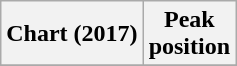<table class="wikitable plainrowheaders" style="text-align:center">
<tr>
<th>Chart (2017)</th>
<th>Peak<br>position</th>
</tr>
<tr>
</tr>
</table>
